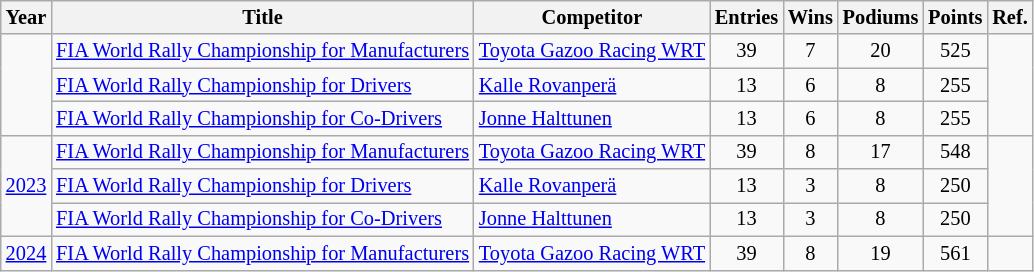<table class="wikitable" style="font-size: 85%;">
<tr>
<th>Year</th>
<th>Title</th>
<th>Competitor</th>
<th>Entries</th>
<th>Wins</th>
<th>Podiums</th>
<th>Points</th>
<th>Ref.</th>
</tr>
<tr>
<td rowspan="3"></td>
<td nowrap><a href='#'>FIA World Rally Championship for Manufacturers</a></td>
<td nowrap> <a href='#'>Toyota Gazoo Racing WRT</a></td>
<td align="center">39</td>
<td align="center">7</td>
<td align="center">20</td>
<td align="center">525</td>
<td rowspan="3" align="center"></td>
</tr>
<tr>
<td nowrap><a href='#'>FIA World Rally Championship for Drivers</a></td>
<td> <a href='#'>Kalle Rovanperä</a></td>
<td align="center">13</td>
<td align="center">6</td>
<td align="center">8</td>
<td align="center">255</td>
</tr>
<tr>
<td nowrap><a href='#'>FIA World Rally Championship for Co-Drivers</a></td>
<td> <a href='#'>Jonne Halttunen</a></td>
<td align="center">13</td>
<td align="center">6</td>
<td align="center">8</td>
<td align="center">255</td>
</tr>
<tr>
<td rowspan="3"><a href='#'>2023</a></td>
<td><a href='#'>FIA World Rally Championship for Manufacturers</a></td>
<td> <a href='#'>Toyota Gazoo Racing WRT</a></td>
<td align="center">39</td>
<td align="center">8</td>
<td align="center">17</td>
<td align="center">548</td>
<td rowspan="3" align="center"></td>
</tr>
<tr>
<td><a href='#'>FIA World Rally Championship for Drivers</a></td>
<td> <a href='#'>Kalle Rovanperä</a></td>
<td align="center">13</td>
<td align="center">3</td>
<td align="center">8</td>
<td align="center">250</td>
</tr>
<tr>
<td><a href='#'>FIA World Rally Championship for Co-Drivers</a></td>
<td> <a href='#'>Jonne Halttunen</a></td>
<td align="center">13</td>
<td align="center">3</td>
<td align="center">8</td>
<td align="center">250</td>
</tr>
<tr>
<td rowspan="3"><a href='#'>2024</a></td>
<td><a href='#'>FIA World Rally Championship for Manufacturers</a></td>
<td> <a href='#'>Toyota Gazoo Racing WRT</a></td>
<td align="center">39</td>
<td align="center">8</td>
<td align="center">19</td>
<td align="center">561</td>
</tr>
</table>
